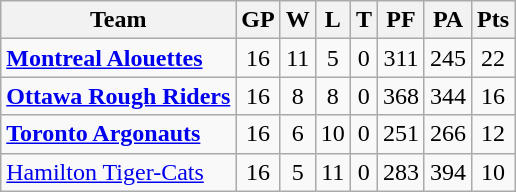<table class="wikitable">
<tr>
<th>Team</th>
<th>GP</th>
<th>W</th>
<th>L</th>
<th>T</th>
<th>PF</th>
<th>PA</th>
<th>Pts</th>
</tr>
<tr align="center">
<td align="left"><strong><a href='#'>Montreal Alouettes</a></strong></td>
<td>16</td>
<td>11</td>
<td>5</td>
<td>0</td>
<td>311</td>
<td>245</td>
<td>22</td>
</tr>
<tr align="center">
<td align="left"><strong><a href='#'>Ottawa Rough Riders</a></strong></td>
<td>16</td>
<td>8</td>
<td>8</td>
<td>0</td>
<td>368</td>
<td>344</td>
<td>16</td>
</tr>
<tr align="center">
<td align="left"><strong><a href='#'>Toronto Argonauts</a></strong></td>
<td>16</td>
<td>6</td>
<td>10</td>
<td>0</td>
<td>251</td>
<td>266</td>
<td>12</td>
</tr>
<tr align="center">
<td align="left"><a href='#'>Hamilton Tiger-Cats</a></td>
<td>16</td>
<td>5</td>
<td>11</td>
<td>0</td>
<td>283</td>
<td>394</td>
<td>10</td>
</tr>
</table>
